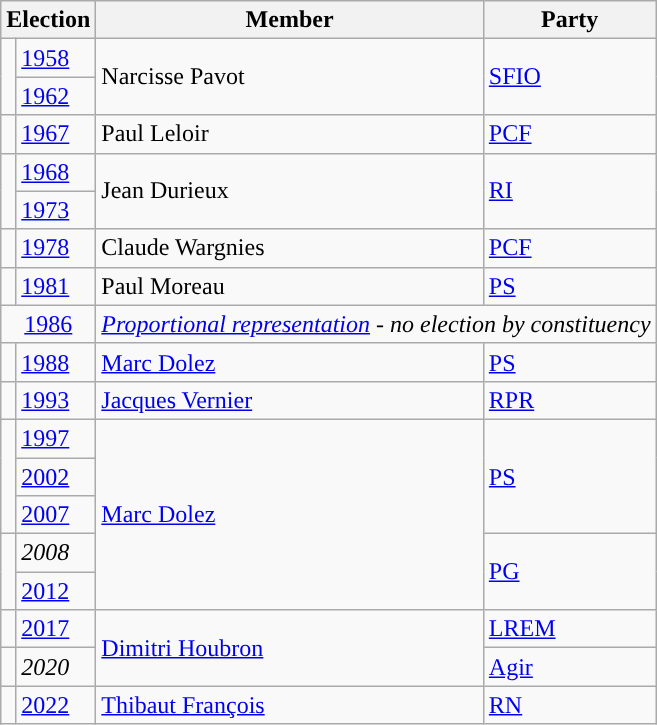<table class="wikitable">
<tr>
<th colspan="2">Election</th>
<th>Member</th>
<th>Party</th>
</tr>
<tr>
<td rowspan="2" style="color:inherit;background-color: "></td>
<td><a href='#'>1958</a></td>
<td rowspan="2">Narcisse Pavot</td>
<td rowspan="2"><a href='#'>SFIO</a></td>
</tr>
<tr>
<td><a href='#'>1962</a></td>
</tr>
<tr>
<td style="color:inherit;background-color: "></td>
<td><a href='#'>1967</a></td>
<td>Paul Leloir</td>
<td><a href='#'>PCF</a></td>
</tr>
<tr>
<td rowspan="2" style="color:inherit;background-color: "></td>
<td><a href='#'>1968</a></td>
<td rowspan="2">Jean Durieux</td>
<td rowspan="2"><a href='#'>RI</a></td>
</tr>
<tr>
<td><a href='#'>1973</a></td>
</tr>
<tr>
<td style="color:inherit;background-color: "></td>
<td><a href='#'>1978</a></td>
<td>Claude Wargnies</td>
<td><a href='#'>PCF</a></td>
</tr>
<tr>
<td style="color:inherit;background-color: "></td>
<td><a href='#'>1981</a></td>
<td>Paul Moreau</td>
<td><a href='#'>PS</a></td>
</tr>
<tr>
<td colspan="2" align="center"><a href='#'>1986</a></td>
<td colspan="2"><em><a href='#'>Proportional representation</a> - no election by constituency</em></td>
</tr>
<tr>
<td style="color:inherit;background-color: "></td>
<td><a href='#'>1988</a></td>
<td><a href='#'>Marc Dolez</a></td>
<td><a href='#'>PS</a></td>
</tr>
<tr>
<td style="color:inherit;background-color: "></td>
<td><a href='#'>1993</a></td>
<td><a href='#'>Jacques Vernier</a></td>
<td><a href='#'>RPR</a></td>
</tr>
<tr>
<td rowspan="3" style="color:inherit;background-color: "></td>
<td><a href='#'>1997</a></td>
<td rowspan="5"><a href='#'>Marc Dolez</a></td>
<td rowspan="3"><a href='#'>PS</a></td>
</tr>
<tr>
<td><a href='#'>2002</a></td>
</tr>
<tr>
<td><a href='#'>2007</a></td>
</tr>
<tr>
<td rowspan="2" style="color:inherit;background-color: "></td>
<td><em>2008</em></td>
<td rowspan="2"><a href='#'>PG</a></td>
</tr>
<tr>
<td><a href='#'>2012</a></td>
</tr>
<tr>
<td style="color:inherit;background-color: "></td>
<td><a href='#'>2017</a></td>
<td rowspan="2"><a href='#'>Dimitri Houbron</a></td>
<td><a href='#'>LREM</a></td>
</tr>
<tr>
<td style="color:inherit;background-color: "></td>
<td><em>2020</em></td>
<td><a href='#'>Agir</a></td>
</tr>
<tr>
<td style="color:inherit;background-color: "></td>
<td><a href='#'>2022</a></td>
<td><a href='#'>Thibaut François</a></td>
<td><a href='#'>RN</a></td>
</tr>
</table>
